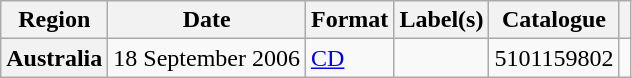<table class="wikitable plainrowheaders">
<tr>
<th>Region</th>
<th>Date</th>
<th>Format</th>
<th>Label(s)</th>
<th>Catalogue</th>
<th></th>
</tr>
<tr>
<th scope="row">Australia</th>
<td>18 September 2006</td>
<td><a href='#'>CD</a></td>
<td rowspan="2"></td>
<td>5101159802</td>
<td></td>
</tr>
</table>
